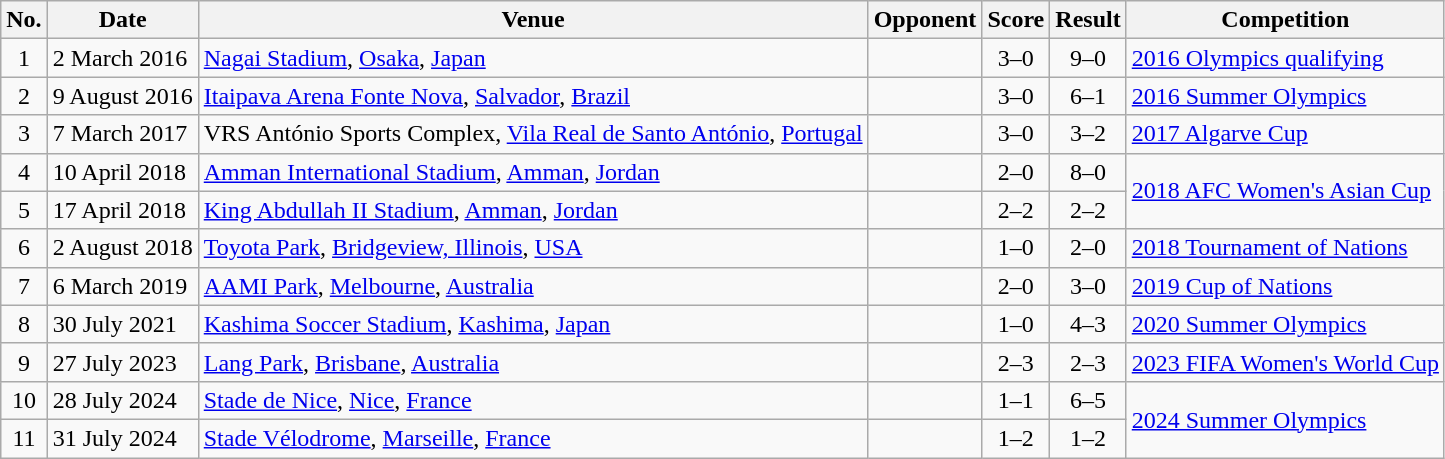<table class="wikitable sortable">
<tr>
<th scope="col">No.</th>
<th scope="col">Date</th>
<th scope="col">Venue</th>
<th scope="col">Opponent</th>
<th scope="col">Score</th>
<th scope="col">Result</th>
<th scope="col">Competition</th>
</tr>
<tr>
<td style="text-align: center">1</td>
<td>2 March 2016</td>
<td><a href='#'>Nagai Stadium</a>, <a href='#'>Osaka</a>, <a href='#'>Japan</a></td>
<td></td>
<td style="text-align: center">3–0</td>
<td style="text-align: center">9–0</td>
<td><a href='#'>2016 Olympics qualifying</a></td>
</tr>
<tr>
<td style="text-align: center">2</td>
<td>9 August 2016</td>
<td><a href='#'>Itaipava Arena Fonte Nova</a>, <a href='#'>Salvador</a>, <a href='#'>Brazil</a></td>
<td></td>
<td style="text-align: center">3–0</td>
<td style="text-align: center">6–1</td>
<td><a href='#'>2016 Summer Olympics</a></td>
</tr>
<tr>
<td style="text-align: center">3</td>
<td>7 March 2017</td>
<td>VRS António Sports Complex, <a href='#'>Vila Real de Santo António</a>, <a href='#'>Portugal</a></td>
<td></td>
<td style="text-align: center">3–0</td>
<td style="text-align: center">3–2</td>
<td><a href='#'>2017 Algarve Cup</a></td>
</tr>
<tr>
<td style="text-align: center">4</td>
<td>10 April 2018</td>
<td><a href='#'>Amman International Stadium</a>, <a href='#'>Amman</a>, <a href='#'>Jordan</a></td>
<td></td>
<td style="text-align: center">2–0</td>
<td style="text-align: center">8–0</td>
<td rowspan="2"><a href='#'>2018 AFC Women's Asian Cup</a></td>
</tr>
<tr>
<td style="text-align: center">5</td>
<td>17 April 2018</td>
<td><a href='#'>King Abdullah II Stadium</a>, <a href='#'>Amman</a>, <a href='#'>Jordan</a></td>
<td></td>
<td style="text-align: center">2–2</td>
<td style="text-align: center">2–2</td>
</tr>
<tr>
<td style="text-align: center">6</td>
<td>2 August 2018</td>
<td><a href='#'>Toyota Park</a>, <a href='#'>Bridgeview, Illinois</a>, <a href='#'>USA</a></td>
<td></td>
<td style="text-align: center">1–0</td>
<td style="text-align: center">2–0</td>
<td><a href='#'>2018 Tournament of Nations</a></td>
</tr>
<tr>
<td style="text-align: center">7</td>
<td>6 March 2019</td>
<td><a href='#'>AAMI Park</a>, <a href='#'>Melbourne</a>, <a href='#'>Australia</a></td>
<td></td>
<td style="text-align: center">2–0</td>
<td style="text-align: center">3–0</td>
<td><a href='#'>2019 Cup of Nations</a></td>
</tr>
<tr>
<td style="text-align: center">8</td>
<td>30 July 2021</td>
<td><a href='#'>Kashima Soccer Stadium</a>, <a href='#'>Kashima</a>, <a href='#'>Japan</a></td>
<td></td>
<td style="text-align: center">1–0</td>
<td style="text-align: center">4–3</td>
<td><a href='#'>2020 Summer Olympics</a></td>
</tr>
<tr>
<td style="text-align: center">9</td>
<td>27 July 2023</td>
<td><a href='#'>Lang Park</a>, <a href='#'>Brisbane</a>, <a href='#'>Australia</a></td>
<td></td>
<td style="text-align: center">2–3</td>
<td style="text-align: center">2–3</td>
<td><a href='#'>2023 FIFA Women's World Cup</a></td>
</tr>
<tr>
<td style="text-align: center">10</td>
<td>28 July 2024</td>
<td><a href='#'>Stade de Nice</a>, <a href='#'>Nice</a>, <a href='#'>France</a></td>
<td></td>
<td style="text-align: center">1–1</td>
<td style="text-align: center">6–5</td>
<td rowspan=2><a href='#'>2024 Summer Olympics</a></td>
</tr>
<tr>
<td style="text-align: center">11</td>
<td>31 July 2024</td>
<td><a href='#'>Stade Vélodrome</a>, <a href='#'>Marseille</a>, <a href='#'>France</a></td>
<td></td>
<td style="text-align: center">1–2</td>
<td style="text-align: center">1–2</td>
</tr>
</table>
